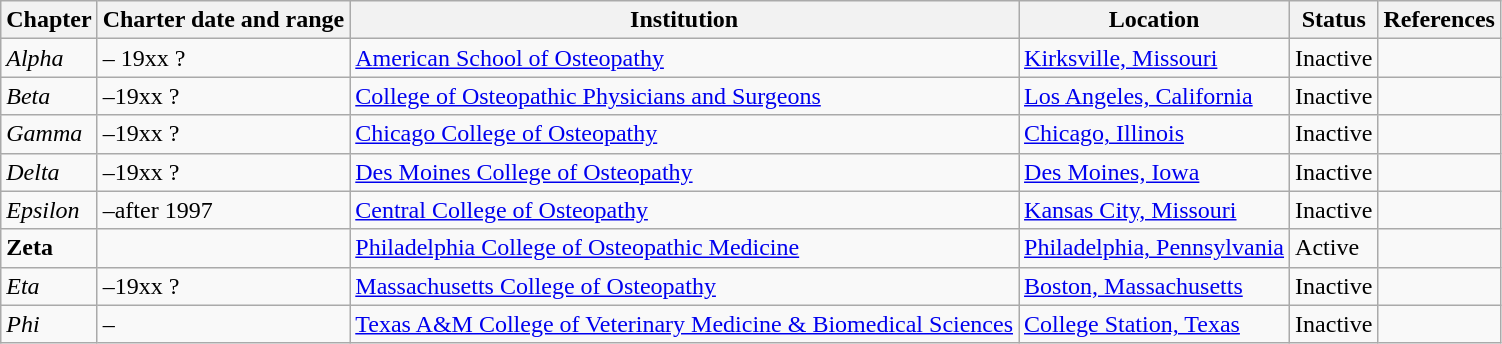<table class="sortable wikitable">
<tr>
<th>Chapter</th>
<th>Charter date and range</th>
<th>Institution</th>
<th>Location</th>
<th>Status</th>
<th>References</th>
</tr>
<tr>
<td><em>Alpha</em></td>
<td> – 19xx ?</td>
<td><a href='#'>American School of Osteopathy</a></td>
<td><a href='#'>Kirksville, Missouri</a></td>
<td>Inactive</td>
<td></td>
</tr>
<tr>
<td><em>Beta</em></td>
<td>–19xx ?</td>
<td><a href='#'>College of Osteopathic Physicians and Surgeons</a></td>
<td><a href='#'>Los Angeles, California</a></td>
<td>Inactive</td>
<td></td>
</tr>
<tr>
<td><em>Gamma</em></td>
<td>–19xx ?</td>
<td><a href='#'>Chicago College of Osteopathy</a></td>
<td><a href='#'>Chicago, Illinois</a></td>
<td>Inactive</td>
<td></td>
</tr>
<tr>
<td><em>Delta</em></td>
<td>–19xx ?</td>
<td><a href='#'>Des Moines College of Osteopathy</a></td>
<td><a href='#'>Des Moines, Iowa</a></td>
<td>Inactive</td>
<td></td>
</tr>
<tr>
<td><em>Epsilon</em></td>
<td>–after 1997</td>
<td><a href='#'>Central College of Osteopathy</a></td>
<td><a href='#'>Kansas City, Missouri</a></td>
<td>Inactive</td>
<td></td>
</tr>
<tr>
<td><strong>Zeta</strong></td>
<td></td>
<td><a href='#'>Philadelphia College of Osteopathic Medicine</a></td>
<td><a href='#'>Philadelphia, Pennsylvania</a></td>
<td>Active</td>
<td></td>
</tr>
<tr>
<td><em>Eta</em></td>
<td>–19xx ?</td>
<td><a href='#'>Massachusetts College of Osteopathy</a></td>
<td><a href='#'>Boston, Massachusetts</a></td>
<td>Inactive</td>
<td></td>
</tr>
<tr>
<td><em>Phi</em></td>
<td>–</td>
<td><a href='#'>Texas A&M College of Veterinary Medicine & Biomedical Sciences</a></td>
<td><a href='#'>College Station, Texas</a></td>
<td>Inactive</td>
<td></td>
</tr>
</table>
